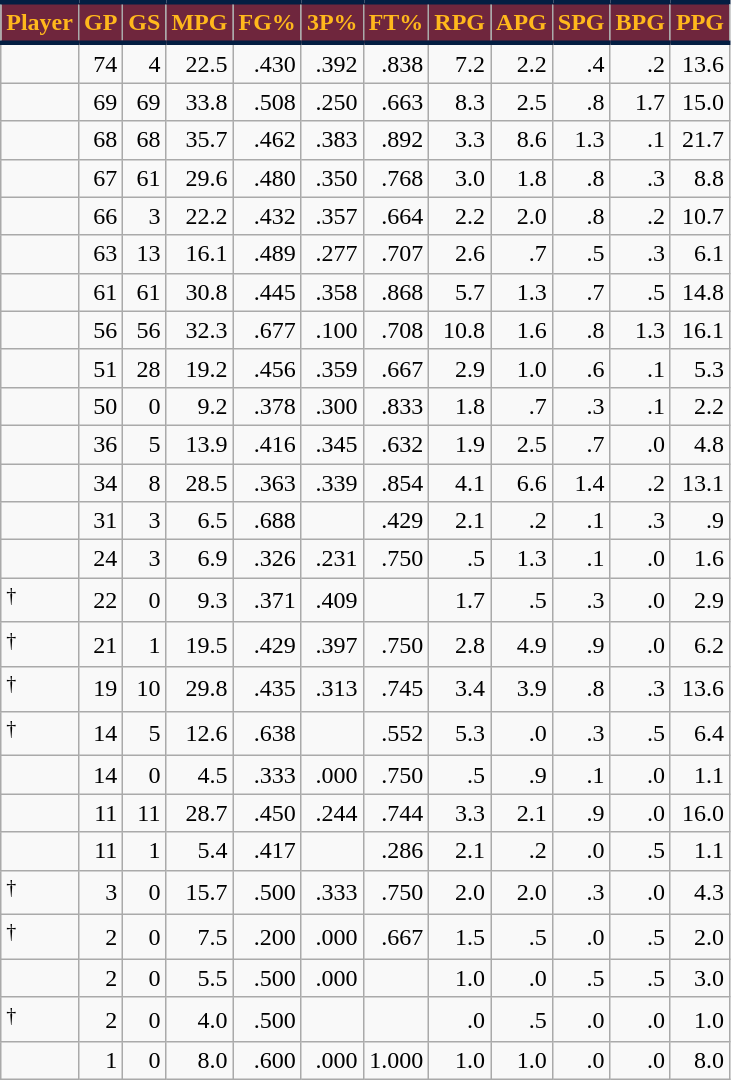<table class="wikitable sortable" style="text-align:right;">
<tr>
<th style="background:#6F263D; color:#FFB81C; border-top:#041E42 3px solid; border-bottom:#041E42 3px solid;">Player</th>
<th style="background:#6F263D; color:#FFB81C; border-top:#041E42 3px solid; border-bottom:#041E42 3px solid;">GP</th>
<th style="background:#6F263D; color:#FFB81C; border-top:#041E42 3px solid; border-bottom:#041E42 3px solid;">GS</th>
<th style="background:#6F263D; color:#FFB81C; border-top:#041E42 3px solid; border-bottom:#041E42 3px solid;">MPG</th>
<th style="background:#6F263D; color:#FFB81C; border-top:#041E42 3px solid; border-bottom:#041E42 3px solid;">FG%</th>
<th style="background:#6F263D; color:#FFB81C; border-top:#041E42 3px solid; border-bottom:#041E42 3px solid;">3P%</th>
<th style="background:#6F263D; color:#FFB81C; border-top:#041E42 3px solid; border-bottom:#041E42 3px solid;">FT%</th>
<th style="background:#6F263D; color:#FFB81C; border-top:#041E42 3px solid; border-bottom:#041E42 3px solid;">RPG</th>
<th style="background:#6F263D; color:#FFB81C; border-top:#041E42 3px solid; border-bottom:#041E42 3px solid;">APG</th>
<th style="background:#6F263D; color:#FFB81C; border-top:#041E42 3px solid; border-bottom:#041E42 3px solid;">SPG</th>
<th style="background:#6F263D; color:#FFB81C; border-top:#041E42 3px solid; border-bottom:#041E42 3px solid;">BPG</th>
<th style="background:#6F263D; color:#FFB81C; border-top:#041E42 3px solid; border-bottom:#041E42 3px solid;">PPG</th>
</tr>
<tr>
<td style="text-align:left;"></td>
<td>74</td>
<td>4</td>
<td>22.5</td>
<td>.430</td>
<td>.392</td>
<td>.838</td>
<td>7.2</td>
<td>2.2</td>
<td>.4</td>
<td>.2</td>
<td>13.6</td>
</tr>
<tr>
<td style="text-align:left;"></td>
<td>69</td>
<td>69</td>
<td>33.8</td>
<td>.508</td>
<td>.250</td>
<td>.663</td>
<td>8.3</td>
<td>2.5</td>
<td>.8</td>
<td>1.7</td>
<td>15.0</td>
</tr>
<tr>
<td style="text-align:left;"></td>
<td>68</td>
<td>68</td>
<td>35.7</td>
<td>.462</td>
<td>.383</td>
<td>.892</td>
<td>3.3</td>
<td>8.6</td>
<td>1.3</td>
<td>.1</td>
<td>21.7</td>
</tr>
<tr>
<td style="text-align:left;"></td>
<td>67</td>
<td>61</td>
<td>29.6</td>
<td>.480</td>
<td>.350</td>
<td>.768</td>
<td>3.0</td>
<td>1.8</td>
<td>.8</td>
<td>.3</td>
<td>8.8</td>
</tr>
<tr>
<td style="text-align:left;"></td>
<td>66</td>
<td>3</td>
<td>22.2</td>
<td>.432</td>
<td>.357</td>
<td>.664</td>
<td>2.2</td>
<td>2.0</td>
<td>.8</td>
<td>.2</td>
<td>10.7</td>
</tr>
<tr>
<td style="text-align:left;"></td>
<td>63</td>
<td>13</td>
<td>16.1</td>
<td>.489</td>
<td>.277</td>
<td>.707</td>
<td>2.6</td>
<td>.7</td>
<td>.5</td>
<td>.3</td>
<td>6.1</td>
</tr>
<tr>
<td style="text-align:left;"></td>
<td>61</td>
<td>61</td>
<td>30.8</td>
<td>.445</td>
<td>.358</td>
<td>.868</td>
<td>5.7</td>
<td>1.3</td>
<td>.7</td>
<td>.5</td>
<td>14.8</td>
</tr>
<tr>
<td style="text-align:left;"></td>
<td>56</td>
<td>56</td>
<td>32.3</td>
<td>.677</td>
<td>.100</td>
<td>.708</td>
<td>10.8</td>
<td>1.6</td>
<td>.8</td>
<td>1.3</td>
<td>16.1</td>
</tr>
<tr>
<td style="text-align:left;"></td>
<td>51</td>
<td>28</td>
<td>19.2</td>
<td>.456</td>
<td>.359</td>
<td>.667</td>
<td>2.9</td>
<td>1.0</td>
<td>.6</td>
<td>.1</td>
<td>5.3</td>
</tr>
<tr>
<td style="text-align:left;"></td>
<td>50</td>
<td>0</td>
<td>9.2</td>
<td>.378</td>
<td>.300</td>
<td>.833</td>
<td>1.8</td>
<td>.7</td>
<td>.3</td>
<td>.1</td>
<td>2.2</td>
</tr>
<tr>
<td style="text-align:left;"></td>
<td>36</td>
<td>5</td>
<td>13.9</td>
<td>.416</td>
<td>.345</td>
<td>.632</td>
<td>1.9</td>
<td>2.5</td>
<td>.7</td>
<td>.0</td>
<td>4.8</td>
</tr>
<tr>
<td style="text-align:left;"></td>
<td>34</td>
<td>8</td>
<td>28.5</td>
<td>.363</td>
<td>.339</td>
<td>.854</td>
<td>4.1</td>
<td>6.6</td>
<td>1.4</td>
<td>.2</td>
<td>13.1</td>
</tr>
<tr>
<td style="text-align:left;"></td>
<td>31</td>
<td>3</td>
<td>6.5</td>
<td>.688</td>
<td></td>
<td>.429</td>
<td>2.1</td>
<td>.2</td>
<td>.1</td>
<td>.3</td>
<td>.9</td>
</tr>
<tr>
<td style="text-align:left;"></td>
<td>24</td>
<td>3</td>
<td>6.9</td>
<td>.326</td>
<td>.231</td>
<td>.750</td>
<td>.5</td>
<td>1.3</td>
<td>.1</td>
<td>.0</td>
<td>1.6</td>
</tr>
<tr>
<td style="text-align:left;"><sup>†</sup></td>
<td>22</td>
<td>0</td>
<td>9.3</td>
<td>.371</td>
<td>.409</td>
<td></td>
<td>1.7</td>
<td>.5</td>
<td>.3</td>
<td>.0</td>
<td>2.9</td>
</tr>
<tr>
<td style="text-align:left;"><sup>†</sup></td>
<td>21</td>
<td>1</td>
<td>19.5</td>
<td>.429</td>
<td>.397</td>
<td>.750</td>
<td>2.8</td>
<td>4.9</td>
<td>.9</td>
<td>.0</td>
<td>6.2</td>
</tr>
<tr>
<td style="text-align:left;"><sup>†</sup></td>
<td>19</td>
<td>10</td>
<td>29.8</td>
<td>.435</td>
<td>.313</td>
<td>.745</td>
<td>3.4</td>
<td>3.9</td>
<td>.8</td>
<td>.3</td>
<td>13.6</td>
</tr>
<tr>
<td style="text-align:left;"><sup>†</sup></td>
<td>14</td>
<td>5</td>
<td>12.6</td>
<td>.638</td>
<td></td>
<td>.552</td>
<td>5.3</td>
<td>.0</td>
<td>.3</td>
<td>.5</td>
<td>6.4</td>
</tr>
<tr>
<td style="text-align:left;"></td>
<td>14</td>
<td>0</td>
<td>4.5</td>
<td>.333</td>
<td>.000</td>
<td>.750</td>
<td>.5</td>
<td>.9</td>
<td>.1</td>
<td>.0</td>
<td>1.1</td>
</tr>
<tr>
<td style="text-align:left;"></td>
<td>11</td>
<td>11</td>
<td>28.7</td>
<td>.450</td>
<td>.244</td>
<td>.744</td>
<td>3.3</td>
<td>2.1</td>
<td>.9</td>
<td>.0</td>
<td>16.0</td>
</tr>
<tr>
<td style="text-align:left;"></td>
<td>11</td>
<td>1</td>
<td>5.4</td>
<td>.417</td>
<td></td>
<td>.286</td>
<td>2.1</td>
<td>.2</td>
<td>.0</td>
<td>.5</td>
<td>1.1</td>
</tr>
<tr>
<td style="text-align:left;"><sup>†</sup></td>
<td>3</td>
<td>0</td>
<td>15.7</td>
<td>.500</td>
<td>.333</td>
<td>.750</td>
<td>2.0</td>
<td>2.0</td>
<td>.3</td>
<td>.0</td>
<td>4.3</td>
</tr>
<tr>
<td style="text-align:left;"><sup>†</sup></td>
<td>2</td>
<td>0</td>
<td>7.5</td>
<td>.200</td>
<td>.000</td>
<td>.667</td>
<td>1.5</td>
<td>.5</td>
<td>.0</td>
<td>.5</td>
<td>2.0</td>
</tr>
<tr>
<td style="text-align:left;"></td>
<td>2</td>
<td>0</td>
<td>5.5</td>
<td>.500</td>
<td>.000</td>
<td></td>
<td>1.0</td>
<td>.0</td>
<td>.5</td>
<td>.5</td>
<td>3.0</td>
</tr>
<tr>
<td style="text-align:left;"><sup>†</sup></td>
<td>2</td>
<td>0</td>
<td>4.0</td>
<td>.500</td>
<td></td>
<td></td>
<td>.0</td>
<td>.5</td>
<td>.0</td>
<td>.0</td>
<td>1.0</td>
</tr>
<tr>
<td style="text-align:left;"></td>
<td>1</td>
<td>0</td>
<td>8.0</td>
<td>.600</td>
<td>.000</td>
<td>1.000</td>
<td>1.0</td>
<td>1.0</td>
<td>.0</td>
<td>.0</td>
<td>8.0</td>
</tr>
</table>
